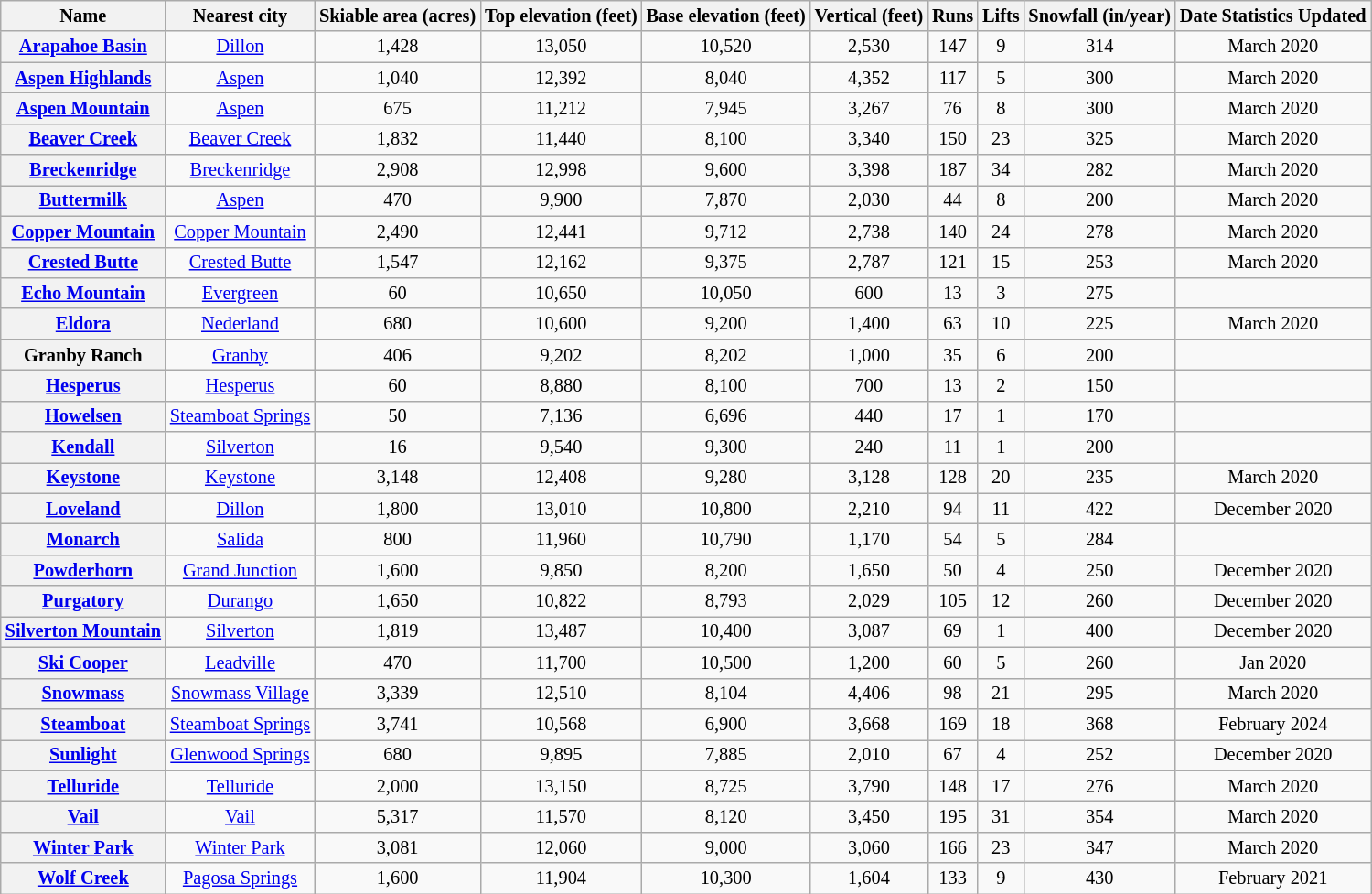<table class="wikitable sortable" style="font-size: 85%; text-align: center; width: auto;">
<tr>
<th>Name</th>
<th>Nearest city</th>
<th>Skiable area (acres)</th>
<th>Top elevation (feet)</th>
<th>Base elevation (feet)</th>
<th data-sort-type="number">Vertical (feet)</th>
<th>Runs</th>
<th>Lifts</th>
<th>Snowfall (in/year)</th>
<th>Date Statistics Updated</th>
</tr>
<tr>
<th><a href='#'>Arapahoe Basin</a></th>
<td><a href='#'>Dillon</a></td>
<td>1,428</td>
<td>13,050</td>
<td>10,520</td>
<td>2,530</td>
<td>147</td>
<td>9</td>
<td>314</td>
<td>March 2020</td>
</tr>
<tr>
<th><a href='#'>Aspen Highlands</a></th>
<td><a href='#'>Aspen</a></td>
<td>1,040</td>
<td>12,392</td>
<td>8,040</td>
<td>4,352</td>
<td>117</td>
<td>5</td>
<td>300</td>
<td>March 2020</td>
</tr>
<tr>
<th><a href='#'>Aspen Mountain</a></th>
<td><a href='#'>Aspen</a></td>
<td>675</td>
<td>11,212</td>
<td>7,945</td>
<td>3,267</td>
<td>76</td>
<td>8</td>
<td>300</td>
<td>March 2020</td>
</tr>
<tr>
<th><a href='#'>Beaver Creek</a></th>
<td><a href='#'>Beaver Creek</a></td>
<td>1,832</td>
<td>11,440</td>
<td>8,100</td>
<td>3,340</td>
<td>150</td>
<td>23</td>
<td>325</td>
<td>March 2020</td>
</tr>
<tr>
<th><a href='#'>Breckenridge</a></th>
<td><a href='#'>Breckenridge</a></td>
<td>2,908</td>
<td>12,998</td>
<td>9,600</td>
<td>3,398</td>
<td>187</td>
<td>34</td>
<td>282</td>
<td>March 2020</td>
</tr>
<tr>
<th><a href='#'>Buttermilk</a></th>
<td><a href='#'>Aspen</a></td>
<td>470</td>
<td>9,900</td>
<td>7,870</td>
<td>2,030</td>
<td>44</td>
<td>8</td>
<td>200</td>
<td>March 2020</td>
</tr>
<tr>
<th><a href='#'>Copper Mountain</a></th>
<td><a href='#'>Copper Mountain</a></td>
<td>2,490</td>
<td>12,441</td>
<td>9,712</td>
<td>2,738</td>
<td>140</td>
<td>24</td>
<td>278</td>
<td>March 2020</td>
</tr>
<tr>
<th><a href='#'>Crested Butte</a></th>
<td><a href='#'>Crested Butte</a></td>
<td>1,547</td>
<td>12,162</td>
<td>9,375</td>
<td>2,787</td>
<td>121</td>
<td>15</td>
<td>253</td>
<td>March 2020</td>
</tr>
<tr>
<th><a href='#'>Echo Mountain</a></th>
<td><a href='#'>Evergreen</a></td>
<td>60</td>
<td>10,650</td>
<td>10,050</td>
<td>600</td>
<td>13</td>
<td>3</td>
<td>275</td>
<td></td>
</tr>
<tr>
<th><a href='#'>Eldora</a></th>
<td><a href='#'>Nederland</a></td>
<td>680</td>
<td>10,600</td>
<td>9,200</td>
<td>1,400</td>
<td>63</td>
<td>10</td>
<td>225</td>
<td>March 2020</td>
</tr>
<tr>
<th>Granby Ranch</th>
<td><a href='#'>Granby</a></td>
<td>406</td>
<td>9,202</td>
<td>8,202</td>
<td>1,000</td>
<td>35</td>
<td>6</td>
<td>200</td>
<td></td>
</tr>
<tr>
<th><a href='#'>Hesperus</a></th>
<td><a href='#'>Hesperus</a></td>
<td>60</td>
<td>8,880</td>
<td>8,100</td>
<td>700</td>
<td>13</td>
<td>2</td>
<td>150</td>
<td></td>
</tr>
<tr>
<th><a href='#'>Howelsen</a></th>
<td><a href='#'>Steamboat Springs</a></td>
<td>50</td>
<td>7,136</td>
<td>6,696</td>
<td>440</td>
<td>17</td>
<td>1</td>
<td>170</td>
<td></td>
</tr>
<tr>
<th><a href='#'>Kendall</a></th>
<td><a href='#'>Silverton</a></td>
<td>16</td>
<td>9,540</td>
<td>9,300</td>
<td>240</td>
<td>11</td>
<td>1</td>
<td>200</td>
<td></td>
</tr>
<tr>
<th><a href='#'>Keystone</a></th>
<td><a href='#'>Keystone</a></td>
<td>3,148</td>
<td>12,408</td>
<td>9,280</td>
<td>3,128</td>
<td>128</td>
<td>20</td>
<td>235</td>
<td>March 2020</td>
</tr>
<tr>
<th><a href='#'>Loveland</a></th>
<td><a href='#'>Dillon</a></td>
<td>1,800</td>
<td>13,010</td>
<td>10,800</td>
<td>2,210</td>
<td>94</td>
<td>11</td>
<td>422</td>
<td>December 2020</td>
</tr>
<tr>
<th><a href='#'>Monarch</a></th>
<td><a href='#'>Salida</a></td>
<td>800</td>
<td>11,960</td>
<td>10,790</td>
<td>1,170</td>
<td>54</td>
<td>5</td>
<td>284</td>
<td></td>
</tr>
<tr>
<th><a href='#'>Powderhorn</a></th>
<td><a href='#'>Grand Junction</a></td>
<td>1,600</td>
<td>9,850</td>
<td>8,200</td>
<td>1,650</td>
<td>50</td>
<td>4</td>
<td>250</td>
<td>December 2020</td>
</tr>
<tr>
<th><a href='#'>Purgatory</a></th>
<td><a href='#'>Durango</a></td>
<td>1,650</td>
<td>10,822</td>
<td>8,793</td>
<td>2,029</td>
<td>105</td>
<td>12</td>
<td>260</td>
<td>December 2020</td>
</tr>
<tr>
<th><a href='#'>Silverton Mountain</a></th>
<td><a href='#'>Silverton</a></td>
<td>1,819</td>
<td>13,487</td>
<td>10,400</td>
<td>3,087</td>
<td>69</td>
<td>1</td>
<td>400</td>
<td>December 2020</td>
</tr>
<tr>
<th><a href='#'>Ski Cooper</a></th>
<td><a href='#'>Leadville</a></td>
<td>470</td>
<td>11,700</td>
<td>10,500</td>
<td>1,200</td>
<td>60</td>
<td>5</td>
<td>260</td>
<td>Jan 2020</td>
</tr>
<tr>
<th><a href='#'>Snowmass</a></th>
<td><a href='#'>Snowmass Village</a></td>
<td>3,339</td>
<td>12,510</td>
<td>8,104</td>
<td>4,406</td>
<td>98</td>
<td>21</td>
<td>295</td>
<td>March 2020</td>
</tr>
<tr>
<th><a href='#'>Steamboat</a></th>
<td><a href='#'>Steamboat Springs</a></td>
<td>3,741</td>
<td>10,568</td>
<td>6,900</td>
<td>3,668</td>
<td>169</td>
<td>18</td>
<td>368</td>
<td>February 2024</td>
</tr>
<tr>
<th><a href='#'>Sunlight</a></th>
<td><a href='#'>Glenwood Springs</a></td>
<td>680</td>
<td>9,895</td>
<td>7,885</td>
<td>2,010</td>
<td>67</td>
<td>4</td>
<td>252</td>
<td>December 2020</td>
</tr>
<tr>
<th><a href='#'>Telluride</a></th>
<td><a href='#'>Telluride</a></td>
<td>2,000</td>
<td>13,150</td>
<td>8,725</td>
<td>3,790</td>
<td>148</td>
<td>17</td>
<td>276</td>
<td>March 2020</td>
</tr>
<tr>
<th><a href='#'>Vail</a></th>
<td><a href='#'>Vail</a></td>
<td>5,317</td>
<td>11,570</td>
<td>8,120</td>
<td>3,450</td>
<td>195</td>
<td>31</td>
<td>354</td>
<td>March 2020</td>
</tr>
<tr>
<th><a href='#'>Winter Park</a></th>
<td><a href='#'>Winter Park</a></td>
<td>3,081</td>
<td>12,060</td>
<td>9,000</td>
<td>3,060</td>
<td>166</td>
<td>23</td>
<td>347</td>
<td>March 2020</td>
</tr>
<tr>
<th><a href='#'>Wolf Creek</a></th>
<td><a href='#'>Pagosa Springs</a></td>
<td>1,600</td>
<td>11,904</td>
<td>10,300</td>
<td>1,604</td>
<td>133</td>
<td>9</td>
<td>430</td>
<td>February 2021</td>
</tr>
</table>
